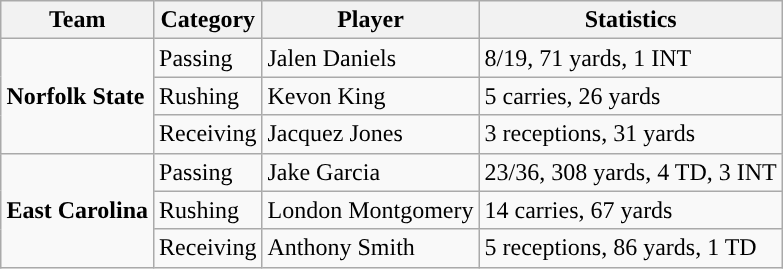<table class="wikitable" style="float: right;">
<tr>
<th>Team</th>
<th>Category</th>
<th>Player</th>
<th>Statistics</th>
</tr>
<tr>
<td rowspan=3><strong>Norfolk State</strong></td>
<td>Passing</td>
<td>Jalen Daniels</td>
<td>8/19, 71 yards, 1 INT</td>
</tr>
<tr>
<td>Rushing</td>
<td>Kevon King</td>
<td>5 carries, 26 yards</td>
</tr>
<tr>
<td>Receiving</td>
<td>Jacquez Jones</td>
<td>3 receptions, 31 yards</td>
</tr>
<tr>
<td rowspan=3><strong>East Carolina</strong></td>
<td>Passing</td>
<td>Jake Garcia</td>
<td>23/36, 308 yards, 4 TD, 3 INT</td>
</tr>
<tr>
<td>Rushing</td>
<td>London Montgomery</td>
<td>14 carries, 67 yards</td>
</tr>
<tr>
<td>Receiving</td>
<td>Anthony Smith</td>
<td>5 receptions, 86 yards, 1 TD</td>
</tr>
</table>
